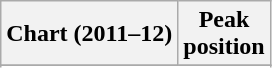<table class="wikitable sortable plainrowheaders" style="text-align:center;" border="1">
<tr>
<th scope="col">Chart (2011–12)</th>
<th scope="col">Peak<br>position</th>
</tr>
<tr>
</tr>
<tr>
</tr>
</table>
